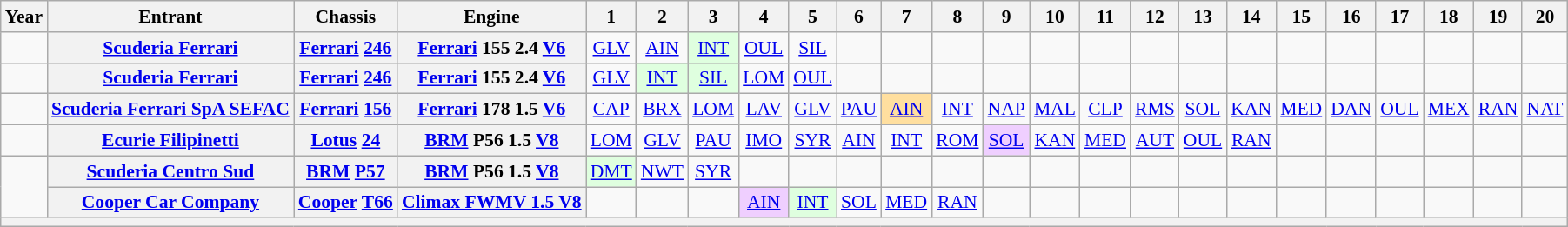<table class="wikitable" style="text-align:center; font-size:90%">
<tr>
<th>Year</th>
<th>Entrant</th>
<th>Chassis</th>
<th>Engine</th>
<th>1</th>
<th>2</th>
<th>3</th>
<th>4</th>
<th>5</th>
<th>6</th>
<th>7</th>
<th>8</th>
<th>9</th>
<th>10</th>
<th>11</th>
<th>12</th>
<th>13</th>
<th>14</th>
<th>15</th>
<th>16</th>
<th>17</th>
<th>18</th>
<th>19</th>
<th>20</th>
</tr>
<tr>
<td></td>
<th><a href='#'>Scuderia Ferrari</a></th>
<th><a href='#'>Ferrari</a> <a href='#'>246</a></th>
<th><a href='#'>Ferrari</a> 155 2.4 <a href='#'>V6</a></th>
<td><a href='#'>GLV</a></td>
<td><a href='#'>AIN</a></td>
<td style="background:#DFFFDF;"><a href='#'>INT</a><br></td>
<td><a href='#'>OUL</a></td>
<td><a href='#'>SIL</a></td>
<td></td>
<td></td>
<td></td>
<td></td>
<td></td>
<td></td>
<td></td>
<td></td>
<td></td>
<td></td>
<td></td>
<td></td>
<td></td>
<td></td>
<td></td>
</tr>
<tr>
<td></td>
<th><a href='#'>Scuderia Ferrari</a></th>
<th><a href='#'>Ferrari</a> <a href='#'>246</a></th>
<th><a href='#'>Ferrari</a> 155 2.4 <a href='#'>V6</a></th>
<td><a href='#'>GLV</a></td>
<td style="background:#DFFFDF;"><a href='#'>INT</a><br></td>
<td style="background:#DFFFDF;"><a href='#'>SIL</a><br></td>
<td><a href='#'>LOM</a></td>
<td><a href='#'>OUL</a></td>
<td></td>
<td></td>
<td></td>
<td></td>
<td></td>
<td></td>
<td></td>
<td></td>
<td></td>
<td></td>
<td></td>
<td></td>
<td></td>
<td></td>
<td></td>
</tr>
<tr>
<td></td>
<th><a href='#'>Scuderia Ferrari SpA SEFAC</a></th>
<th><a href='#'>Ferrari</a> <a href='#'>156</a></th>
<th><a href='#'>Ferrari</a> 178 1.5 <a href='#'>V6</a></th>
<td><a href='#'>CAP</a></td>
<td><a href='#'>BRX</a></td>
<td><a href='#'>LOM</a></td>
<td><a href='#'>LAV</a></td>
<td><a href='#'>GLV</a></td>
<td><a href='#'>PAU</a></td>
<td style="background:#FFDF9F;"><a href='#'>AIN</a><br></td>
<td><a href='#'>INT</a></td>
<td><a href='#'>NAP</a></td>
<td><a href='#'>MAL</a></td>
<td><a href='#'>CLP</a></td>
<td><a href='#'>RMS</a></td>
<td><a href='#'>SOL</a></td>
<td><a href='#'>KAN</a></td>
<td><a href='#'>MED</a></td>
<td><a href='#'>DAN</a></td>
<td><a href='#'>OUL</a></td>
<td><a href='#'>MEX</a></td>
<td><a href='#'>RAN</a></td>
<td><a href='#'>NAT</a></td>
</tr>
<tr>
<td></td>
<th><a href='#'>Ecurie Filipinetti</a></th>
<th><a href='#'>Lotus</a> <a href='#'>24</a></th>
<th><a href='#'>BRM</a> P56 1.5 <a href='#'>V8</a></th>
<td><a href='#'>LOM</a></td>
<td><a href='#'>GLV</a></td>
<td><a href='#'>PAU</a></td>
<td><a href='#'>IMO</a></td>
<td><a href='#'>SYR</a></td>
<td><a href='#'>AIN</a></td>
<td><a href='#'>INT</a></td>
<td><a href='#'>ROM</a></td>
<td style="background:#EFCFFF;"><a href='#'>SOL</a><br></td>
<td><a href='#'>KAN</a></td>
<td><a href='#'>MED</a></td>
<td><a href='#'>AUT</a></td>
<td><a href='#'>OUL</a></td>
<td><a href='#'>RAN</a></td>
<td></td>
<td></td>
<td></td>
<td></td>
<td></td>
<td></td>
</tr>
<tr>
<td rowspan=2></td>
<th><a href='#'>Scuderia Centro Sud</a></th>
<th><a href='#'>BRM</a> <a href='#'>P57</a></th>
<th><a href='#'>BRM</a> P56 1.5 <a href='#'>V8</a></th>
<td style="background:#DFFFDF;"><a href='#'>DMT</a><br></td>
<td><a href='#'>NWT</a></td>
<td><a href='#'>SYR</a></td>
<td></td>
<td></td>
<td></td>
<td></td>
<td></td>
<td></td>
<td></td>
<td></td>
<td></td>
<td></td>
<td></td>
<td></td>
<td></td>
<td></td>
<td></td>
<td></td>
<td></td>
</tr>
<tr>
<th><a href='#'>Cooper Car Company</a></th>
<th><a href='#'>Cooper</a> <a href='#'>T66</a></th>
<th><a href='#'>Climax FWMV 1.5 V8</a></th>
<td></td>
<td></td>
<td></td>
<td style="background:#EFCFFF;"><a href='#'>AIN</a><br></td>
<td style="background:#DFFFDF;"><a href='#'>INT</a><br></td>
<td><a href='#'>SOL</a></td>
<td><a href='#'>MED</a></td>
<td><a href='#'>RAN</a></td>
<td></td>
<td></td>
<td></td>
<td></td>
<td></td>
<td></td>
<td></td>
<td></td>
<td></td>
<td></td>
<td></td>
<td></td>
</tr>
<tr>
<th colspan="24"></th>
</tr>
</table>
